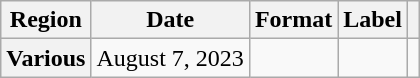<table class="wikitable plainrowheaders">
<tr>
<th scope="col">Region</th>
<th scope="col">Date</th>
<th scope="col">Format</th>
<th scope="col">Label</th>
<th scope="col"></th>
</tr>
<tr>
<th scope="row">Various</th>
<td>August 7, 2023</td>
<td></td>
<td></td>
<td style="text-align:center;"></td>
</tr>
</table>
